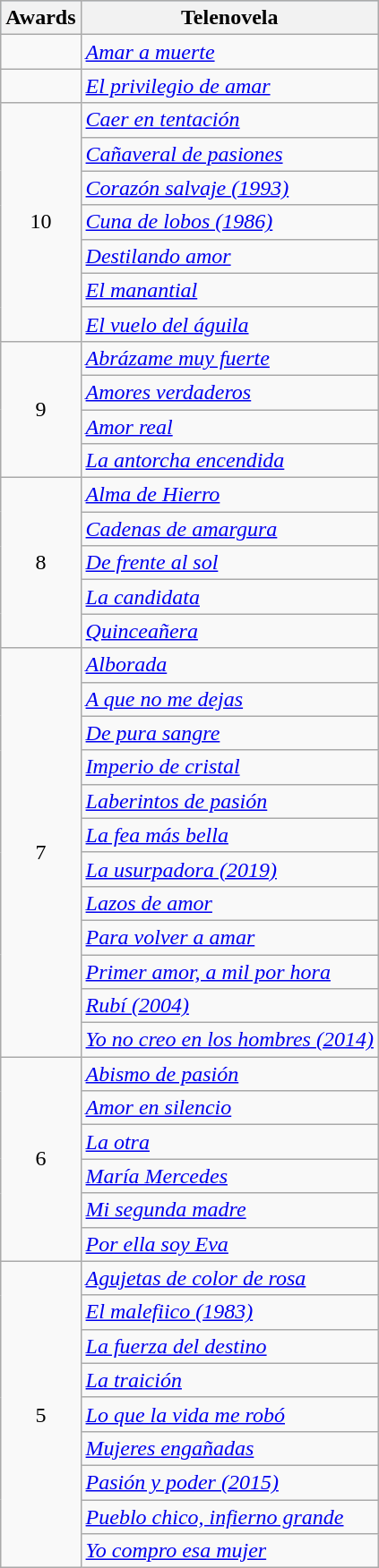<table class="wikitable">
<tr style="background:#b0c4de; text-align:center;">
<th>Awards</th>
<th>Telenovela</th>
</tr>
<tr>
<td></td>
<td><em><a href='#'>Amar a muerte</a></em></td>
</tr>
<tr>
<td></td>
<td><em><a href='#'>El privilegio de amar</a></em></td>
</tr>
<tr>
<td rowspan=7 style="text-align:center;">10</td>
<td><em><a href='#'>Caer en tentación</a></em></td>
</tr>
<tr>
<td><em><a href='#'>Cañaveral de pasiones</a></em></td>
</tr>
<tr>
<td><em><a href='#'>Corazón salvaje (1993)</a></em></td>
</tr>
<tr>
<td><em><a href='#'>Cuna de lobos (1986)</a></em></td>
</tr>
<tr>
<td><em><a href='#'>Destilando amor</a></em></td>
</tr>
<tr>
<td><em><a href='#'>El manantial</a></em></td>
</tr>
<tr>
<td><em><a href='#'>El vuelo del águila</a></em></td>
</tr>
<tr>
<td rowspan=4 style="text-align:center;">9</td>
<td><em><a href='#'>Abrázame muy fuerte</a></em></td>
</tr>
<tr>
<td><em><a href='#'>Amores verdaderos</a></em></td>
</tr>
<tr>
<td><em><a href='#'>Amor real</a></em></td>
</tr>
<tr>
<td><em><a href='#'>La antorcha encendida</a></em></td>
</tr>
<tr>
<td rowspan=5 style="text-align:center;">8</td>
<td><em><a href='#'>Alma de Hierro</a></em></td>
</tr>
<tr>
<td><em><a href='#'>Cadenas de amargura</a></em></td>
</tr>
<tr>
<td><em><a href='#'>De frente al sol</a></em></td>
</tr>
<tr>
<td><em><a href='#'>La candidata</a></em></td>
</tr>
<tr>
<td><em><a href='#'>Quinceañera</a></em></td>
</tr>
<tr>
<td rowspan=12 style="text-align:center;">7</td>
<td><em><a href='#'>Alborada</a></em></td>
</tr>
<tr>
<td><em><a href='#'>A que no me dejas</a></em></td>
</tr>
<tr>
<td><em><a href='#'>De pura sangre</a></em></td>
</tr>
<tr>
<td><em><a href='#'>Imperio de cristal</a></em></td>
</tr>
<tr>
<td><em><a href='#'>Laberintos de pasión</a></em></td>
</tr>
<tr>
<td><em><a href='#'>La fea más bella</a></em></td>
</tr>
<tr>
<td><em><a href='#'>La usurpadora (2019)</a></em></td>
</tr>
<tr>
<td><em><a href='#'>Lazos de amor</a></em></td>
</tr>
<tr>
<td><em><a href='#'>Para volver a amar</a> </em></td>
</tr>
<tr>
<td><em><a href='#'>Primer amor, a mil por hora</a></em></td>
</tr>
<tr>
<td><em><a href='#'>Rubí (2004)</a></em></td>
</tr>
<tr>
<td><em><a href='#'>Yo no creo en los hombres (2014)</a></em></td>
</tr>
<tr>
<td rowspan=6 style="text-align:center;">6</td>
<td><em><a href='#'>Abismo de pasión</a></em></td>
</tr>
<tr>
<td><em><a href='#'>Amor en silencio</a></em></td>
</tr>
<tr>
<td><em><a href='#'>La otra</a></em></td>
</tr>
<tr>
<td><em><a href='#'>María Mercedes</a></em></td>
</tr>
<tr>
<td><em><a href='#'>Mi segunda madre</a></em></td>
</tr>
<tr>
<td><em><a href='#'>Por ella soy Eva</a></em></td>
</tr>
<tr>
<td rowspan=10 style="text-align:center;">5</td>
<td><em><a href='#'>Agujetas de color de rosa</a></em></td>
</tr>
<tr>
<td><em><a href='#'>El malefiico (1983)</a></em></td>
</tr>
<tr>
<td><em><a href='#'>La fuerza del destino</a></em></td>
</tr>
<tr>
<td><em><a href='#'>La traición</a></em></td>
</tr>
<tr>
<td><em><a href='#'>Lo que la vida me robó</a></em></td>
</tr>
<tr>
<td><em><a href='#'>Mujeres engañadas</a></em></td>
</tr>
<tr>
<td><em><a href='#'>Pasión y poder (2015)</a></em></td>
</tr>
<tr>
<td><em><a href='#'>Pueblo chico, infierno grande</a></em></td>
</tr>
<tr>
<td><em><a href='#'>Yo compro esa mujer</a></em></td>
</tr>
</table>
